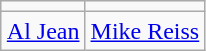<table class="wikitable" style="text-align:left; float:right; margin-right:9px; margin-left:2px;">
<tr>
<td style="text-align:left;"></td>
<td style="text-align:left;"></td>
</tr>
<tr>
<td style="text-align:center;"><a href='#'>Al Jean</a></td>
<td style="text-align:center;"><a href='#'>Mike Reiss</a></td>
</tr>
</table>
